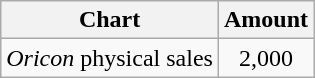<table class="wikitable">
<tr>
<th>Chart</th>
<th>Amount</th>
</tr>
<tr>
<td><em>Oricon</em> physical sales</td>
<td align="center">2,000</td>
</tr>
</table>
